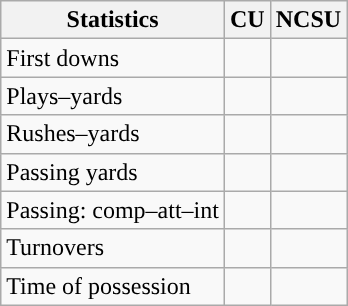<table class="wikitable" style="float:left">
<tr>
<th>Statistics</th>
<th>CU</th>
<th>NCSU</th>
</tr>
<tr>
<td>First downs</td>
<td></td>
<td></td>
</tr>
<tr>
<td>Plays–yards</td>
<td></td>
<td></td>
</tr>
<tr>
<td>Rushes–yards</td>
<td></td>
<td></td>
</tr>
<tr>
<td>Passing yards</td>
<td></td>
<td></td>
</tr>
<tr>
<td>Passing: comp–att–int</td>
<td></td>
<td></td>
</tr>
<tr>
<td>Turnovers</td>
<td></td>
<td></td>
</tr>
<tr>
<td>Time of possession</td>
<td></td>
<td></td>
</tr>
</table>
